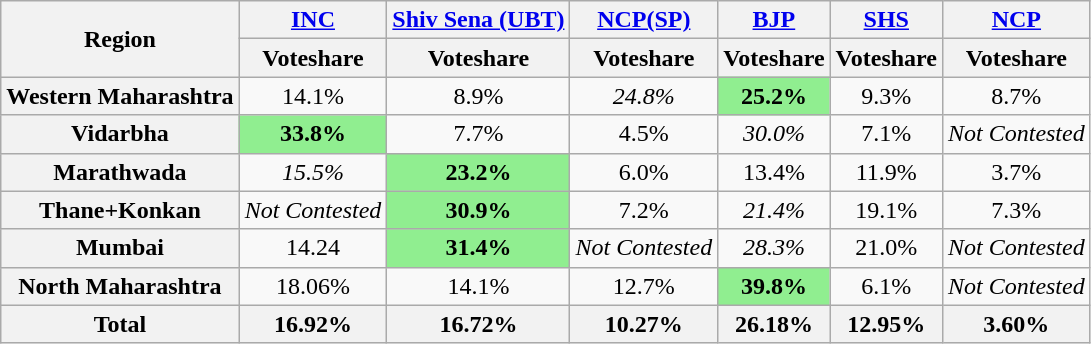<table class="wikitable sortable" style="text-align:center;">
<tr>
<th rowspan="2">Region</th>
<th><a href='#'>INC</a></th>
<th><a href='#'>Shiv Sena (UBT)</a></th>
<th><a href='#'>NCP(SP)</a></th>
<th><a href='#'>BJP</a></th>
<th><a href='#'>SHS</a></th>
<th><a href='#'>NCP</a></th>
</tr>
<tr>
<th>Voteshare</th>
<th>Voteshare</th>
<th>Voteshare</th>
<th>Voteshare</th>
<th>Voteshare</th>
<th>Voteshare</th>
</tr>
<tr>
<th>Western Maharashtra</th>
<td>14.1%</td>
<td>8.9%</td>
<td><em>24.8%</em></td>
<td style="background:lightgreen;"><strong>25.2%</strong></td>
<td>9.3%</td>
<td>8.7%</td>
</tr>
<tr>
<th>Vidarbha</th>
<td style="background:lightgreen;"><strong>33.8%</strong></td>
<td>7.7%</td>
<td>4.5%</td>
<td><em>30.0%</em></td>
<td>7.1%</td>
<td><em>Not Contested</em></td>
</tr>
<tr>
<th>Marathwada</th>
<td><em>15.5%</em></td>
<td style="background:lightgreen;"><strong>23.2%</strong></td>
<td>6.0%</td>
<td>13.4%</td>
<td>11.9%</td>
<td>3.7%</td>
</tr>
<tr>
<th>Thane+Konkan</th>
<td><em>Not Contested</em></td>
<td style="background:lightgreen;"><strong>30.9%</strong></td>
<td>7.2%</td>
<td><em>21.4%</em></td>
<td>19.1%</td>
<td>7.3%</td>
</tr>
<tr>
<th>Mumbai</th>
<td>14.24</td>
<td style="background:lightgreen;"><strong>31.4%</strong></td>
<td><em>Not Contested</em></td>
<td><em>28.3%</em></td>
<td>21.0%</td>
<td><em>Not Contested</em></td>
</tr>
<tr>
<th>North Maharashtra</th>
<td>18.06%</td>
<td>14.1%</td>
<td>12.7%</td>
<td style="background:lightgreen;"><strong>39.8%</strong></td>
<td>6.1%</td>
<td><em>Not Contested</em></td>
</tr>
<tr>
<th><strong>Total</strong></th>
<th>16.92%</th>
<th>16.72%</th>
<th>10.27%</th>
<th>26.18%</th>
<th>12.95%</th>
<th>3.60%</th>
</tr>
</table>
